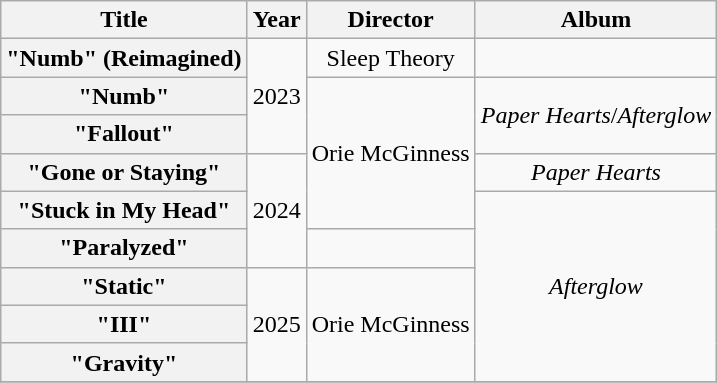<table class="wikitable plainrowheaders" style="text-align:center;">
<tr>
<th>Title</th>
<th>Year</th>
<th>Director</th>
<th>Album</th>
</tr>
<tr>
<th scope="row">"Numb" (Reimagined)</th>
<td rowspan="3">2023</td>
<td>Sleep Theory</td>
<td></td>
</tr>
<tr>
<th scope="row">"Numb"</th>
<td rowspan="4">Orie McGinness</td>
<td rowspan="2"><em>Paper Hearts</em>/<em>Afterglow</em></td>
</tr>
<tr>
<th scope="row">"Fallout"</th>
</tr>
<tr>
<th scope="row">"Gone or Staying"</th>
<td rowspan="3">2024</td>
<td><em>Paper Hearts</em></td>
</tr>
<tr>
<th scope="row">"Stuck in My Head"</th>
<td rowspan="5"><em>Afterglow</em></td>
</tr>
<tr>
<th scope="row">"Paralyzed"</th>
<td></td>
</tr>
<tr>
<th scope="row">"Static"</th>
<td rowspan="3">2025</td>
<td rowspan="3">Orie McGinness</td>
</tr>
<tr>
<th scope="row">"III"</th>
</tr>
<tr>
<th scope="row">"Gravity"</th>
</tr>
<tr>
</tr>
</table>
